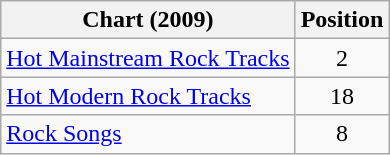<table class="wikitable">
<tr>
<th>Chart (2009)</th>
<th>Position</th>
</tr>
<tr>
<td><a href='#'>Hot Mainstream Rock Tracks</a></td>
<td align="center">2</td>
</tr>
<tr>
<td><a href='#'>Hot Modern Rock Tracks</a></td>
<td align="center">18</td>
</tr>
<tr>
<td><a href='#'>Rock Songs</a></td>
<td align="center">8</td>
</tr>
</table>
